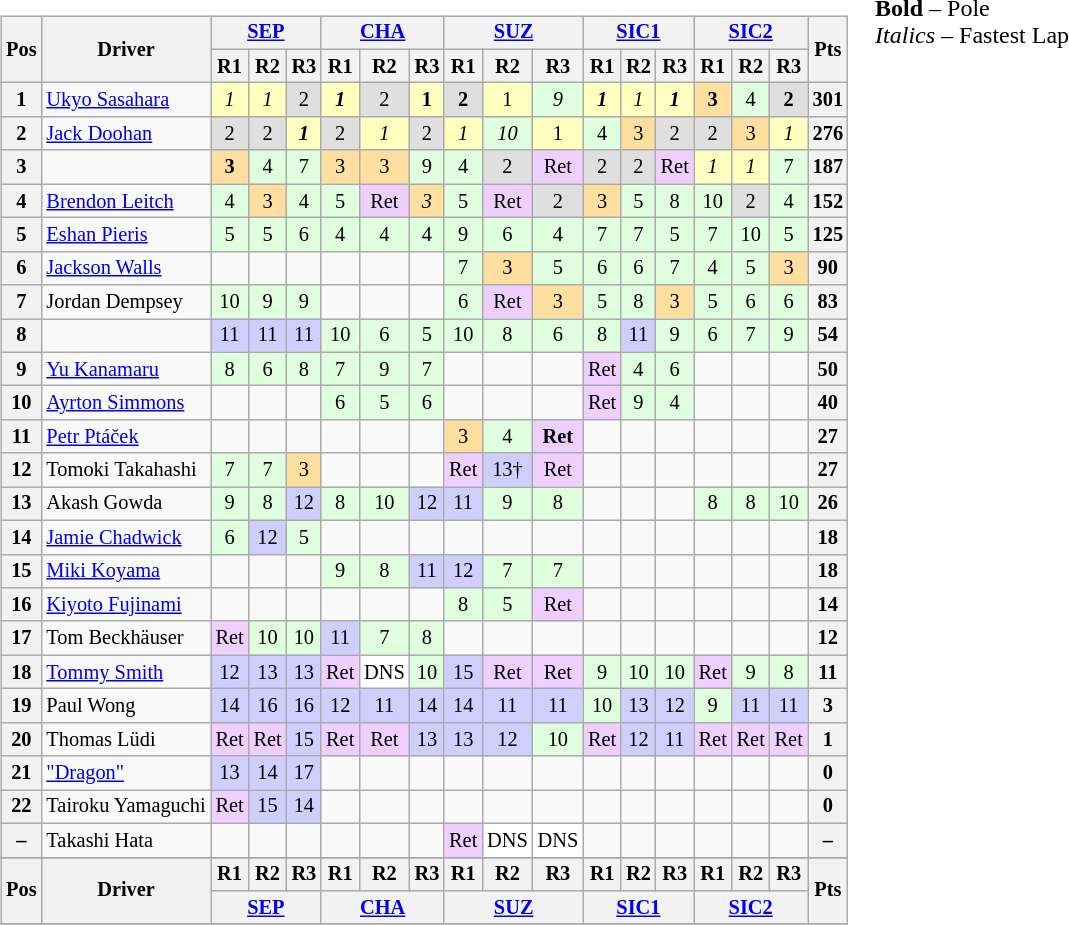<table>
<tr>
<td><br><table class="wikitable" style="font-size: 85%; text-align: center;">
<tr valign="top">
<th rowspan="2" valign="middle">Pos</th>
<th rowspan="2" valign="middle">Driver</th>
<th colspan=3><a href='#'>SEP</a><br></th>
<th colspan=3><a href='#'>CHA</a><br></th>
<th colspan=3><a href='#'>SUZ</a><br></th>
<th colspan=3><a href='#'>SIC1</a><br></th>
<th colspan=3><a href='#'>SIC2</a><br></th>
<th rowspan="2" valign="middle">Pts</th>
</tr>
<tr>
<th>R1</th>
<th>R2</th>
<th>R3</th>
<th>R1</th>
<th>R2</th>
<th>R3</th>
<th>R1</th>
<th>R2</th>
<th>R3</th>
<th>R1</th>
<th>R2</th>
<th>R3</th>
<th>R1</th>
<th>R2</th>
<th>R3</th>
</tr>
<tr>
<th>1</th>
<td align="left"> <a href='#'>Ukyo Sasahara</a></td>
<td style="background:#FFFFBF;"><em>1</em></td>
<td style="background:#FFFFBF;"><em>1</em></td>
<td style="background:#DFDFDF;">2</td>
<td style="background:#FFFFBF;"><strong><em>1</em></strong></td>
<td style="background:#DFDFDF;">2</td>
<td style="background:#FFFFBF;"><strong>1</strong></td>
<td style="background:#DFDFDF;"><strong>2</strong></td>
<td style="background:#FFFFBF;">1</td>
<td style="background:#DFFFDF;"><em>9</em></td>
<td style="background:#FFFFBF;"><strong><em>1</em></strong></td>
<td style="background:#FFFFBF;"><em>1</em></td>
<td style="background:#FFFFBF;"><strong><em>1</em></strong></td>
<td style="background:#FFDF9F;"><strong>3</strong></td>
<td style="background:#DFFFDF;">4</td>
<td style="background:#DFDFDF;"><strong>2</strong></td>
<th>301</th>
</tr>
<tr>
<th>2</th>
<td align="left"> <a href='#'>Jack Doohan</a></td>
<td style="background:#DFDFDF;">2</td>
<td style="background:#DFDFDF;">2</td>
<td style="background:#FFFFBF;"><strong><em>1</em></strong></td>
<td style="background:#DFDFDF;">2</td>
<td style="background:#FFFFBF;"><em>1</em></td>
<td style="background:#DFDFDF;">2</td>
<td style="background:#FFFFBF;"><em>1</em></td>
<td style="background:#DFFFDF;"><em>10</em></td>
<td style="background:#FFFFBF;">1</td>
<td style="background:#DFFFDF;">4</td>
<td style="background:#FFDF9F;">3</td>
<td style="background:#DFDFDF;">2</td>
<td style="background:#DFDFDF;">2</td>
<td style="background:#FFDF9F;">3</td>
<td style="background:#FFFFBF;"><em>1</em></td>
<th>276</th>
</tr>
<tr>
<th>3</th>
<td align="left"> </td>
<td style="background:#FFDF9F;"><strong>3</strong></td>
<td style="background:#DFFFDF;">4</td>
<td style="background:#DFFFDF;">7</td>
<td style="background:#FFDF9F;">3</td>
<td style="background:#FFDF9F;">3</td>
<td style="background:#DFFFDF;">9</td>
<td style="background:#DFFFDF;">4</td>
<td style="background:#DFDFDF;">2</td>
<td style="background:#EFCFFF;">Ret</td>
<td style="background:#DFDFDF;">2</td>
<td style="background:#DFDFDF;">2</td>
<td style="background:#EFCFFF;">Ret</td>
<td style="background:#FFFFBF;"><em>1</em></td>
<td style="background:#FFFFBF;"><em>1</em></td>
<td style="background:#DFFFDF;">7</td>
<th>187</th>
</tr>
<tr>
<th>4</th>
<td align="left"> <a href='#'>Brendon Leitch</a></td>
<td style="background:#DFFFDF;">4</td>
<td style="background:#FFDF9F;">3</td>
<td style="background:#DFFFDF;">4</td>
<td style="background:#DFFFDF;">5</td>
<td style="background:#EFCFFF;">Ret</td>
<td style="background:#FFDF9F;"><em>3</em></td>
<td style="background:#DFFFDF;">5</td>
<td style="background:#EFCFFF;">Ret</td>
<td style="background:#DFDFDF;">2</td>
<td style="background:#FFDF9F;">3</td>
<td style="background:#DFFFDF;">5</td>
<td style="background:#DFFFDF;">8</td>
<td style="background:#DFFFDF;">10</td>
<td style="background:#DFDFDF;">2</td>
<td style="background:#DFFFDF;">4</td>
<th>152</th>
</tr>
<tr>
<th>5</th>
<td align="left"> <a href='#'>Eshan Pieris</a></td>
<td style="background:#DFFFDF;">5</td>
<td style="background:#DFFFDF;">5</td>
<td style="background:#DFFFDF;">6</td>
<td style="background:#DFFFDF;">4</td>
<td style="background:#DFFFDF;">4</td>
<td style="background:#DFFFDF;">4</td>
<td style="background:#DFFFDF;">9</td>
<td style="background:#DFFFDF;">6</td>
<td style="background:#DFFFDF;">4</td>
<td style="background:#DFFFDF;">7</td>
<td style="background:#DFFFDF;">7</td>
<td style="background:#DFFFDF;">5</td>
<td style="background:#DFFFDF;">7</td>
<td style="background:#DFFFDF;">10</td>
<td style="background:#DFFFDF;">5</td>
<th>125</th>
</tr>
<tr>
<th>6</th>
<td align="left"> <a href='#'>Jackson Walls</a></td>
<td></td>
<td></td>
<td></td>
<td></td>
<td></td>
<td></td>
<td style="background:#DFFFDF;">7</td>
<td style="background:#FFDF9F;">3</td>
<td style="background:#DFFFDF;">5</td>
<td style="background:#DFFFDF;">6</td>
<td style="background:#DFFFDF;">6</td>
<td style="background:#DFFFDF;">7</td>
<td style="background:#DFFFDF;">4</td>
<td style="background:#DFFFDF;">5</td>
<td style="background:#FFDF9F;">3</td>
<th>90</th>
</tr>
<tr>
<th>7</th>
<td align="left"> Jordan Dempsey</td>
<td style="background:#DFFFDF;">10</td>
<td style="background:#DFFFDF;">9</td>
<td style="background:#DFFFDF;">9</td>
<td></td>
<td></td>
<td></td>
<td style="background:#DFFFDF;">6</td>
<td style="background:#EFCFFF;">Ret</td>
<td style="background:#FFDF9F;">3</td>
<td style="background:#DFFFDF;">5</td>
<td style="background:#DFFFDF;">8</td>
<td style="background:#FFDF9F;">3</td>
<td style="background:#DFFFDF;">5</td>
<td style="background:#DFFFDF;">6</td>
<td style="background:#DFFFDF;">6</td>
<th>83</th>
</tr>
<tr>
<th>8</th>
<td align="left"> </td>
<td style="background:#CFCFFF;">11</td>
<td style="background:#CFCFFF;">11</td>
<td style="background:#CFCFFF;">11</td>
<td style="background:#DFFFDF;">10</td>
<td style="background:#DFFFDF;">6</td>
<td style="background:#DFFFDF;">5</td>
<td style="background:#DFFFDF;">10</td>
<td style="background:#DFFFDF;">8</td>
<td style="background:#DFFFDF;">6</td>
<td style="background:#DFFFDF;">8</td>
<td style="background:#CFCFFF;">11</td>
<td style="background:#DFFFDF;">9</td>
<td style="background:#DFFFDF;">6</td>
<td style="background:#DFFFDF;">7</td>
<td style="background:#DFFFDF;">9</td>
<th>54</th>
</tr>
<tr>
<th>9</th>
<td align="left"> <a href='#'>Yu Kanamaru</a></td>
<td style="background:#DFFFDF;">8</td>
<td style="background:#DFFFDF;">6</td>
<td style="background:#DFFFDF;">8</td>
<td style="background:#DFFFDF;">7</td>
<td style="background:#DFFFDF;">9</td>
<td style="background:#DFFFDF;">7</td>
<td></td>
<td></td>
<td></td>
<td style="background:#EFCFFF;">Ret</td>
<td style="background:#DFFFDF;">4</td>
<td style="background:#DFFFDF;">6</td>
<td></td>
<td></td>
<td></td>
<th>50</th>
</tr>
<tr>
<th>10</th>
<td align="left"> <a href='#'>Ayrton Simmons</a></td>
<td></td>
<td></td>
<td></td>
<td style="background:#DFFFDF;">6</td>
<td style="background:#DFFFDF;">5</td>
<td style="background:#DFFFDF;">6</td>
<td></td>
<td></td>
<td></td>
<td style="background:#EFCFFF;">Ret</td>
<td style="background:#DFFFDF;">9</td>
<td style="background:#DFFFDF;">4</td>
<td></td>
<td></td>
<td></td>
<th>40</th>
</tr>
<tr>
<th>11</th>
<td align="left"> <a href='#'>Petr Ptáček</a></td>
<td></td>
<td></td>
<td></td>
<td></td>
<td></td>
<td></td>
<td style="background:#FFDF9F;">3</td>
<td style="background:#DFFFDF;">4</td>
<td style="background:#EFCFFF;"><strong>Ret</strong></td>
<td></td>
<td></td>
<td></td>
<td></td>
<td></td>
<td></td>
<th>27</th>
</tr>
<tr>
<th>12</th>
<td align="left"> Tomoki Takahashi</td>
<td style="background:#DFFFDF;">7</td>
<td style="background:#DFFFDF;">7</td>
<td style="background:#FFDF9F;">3</td>
<td></td>
<td></td>
<td></td>
<td style="background:#EFCFFF;">Ret</td>
<td style="background:#CFCFFF;">13†</td>
<td style="background:#EFCFFF;">Ret</td>
<td></td>
<td></td>
<td></td>
<td></td>
<td></td>
<td></td>
<th>27</th>
</tr>
<tr>
<th>13</th>
<td align="left"> Akash Gowda</td>
<td style="background:#DFFFDF;">9</td>
<td style="background:#DFFFDF;">8</td>
<td style="background:#CFCFFF;">12</td>
<td style="background:#DFFFDF;">8</td>
<td style="background:#DFFFDF;">10</td>
<td style="background:#CFCFFF;">12</td>
<td style="background:#CFCFFF;">11</td>
<td style="background:#DFFFDF;">9</td>
<td style="background:#DFFFDF;">8</td>
<td></td>
<td></td>
<td></td>
<td style="background:#DFFFDF;">8</td>
<td style="background:#DFFFDF;">8</td>
<td style="background:#DFFFDF;">10</td>
<th>26</th>
</tr>
<tr>
<th>14</th>
<td align="left"> <a href='#'>Jamie Chadwick</a></td>
<td style="background:#DFFFDF;">6</td>
<td style="background:#CFCFFF;">12</td>
<td style="background:#DFFFDF;">5</td>
<td></td>
<td></td>
<td></td>
<td></td>
<td></td>
<td></td>
<td></td>
<td></td>
<td></td>
<td></td>
<td></td>
<td></td>
<th>18</th>
</tr>
<tr>
<th>15</th>
<td align="left"> <a href='#'>Miki Koyama</a></td>
<td></td>
<td></td>
<td></td>
<td style="background:#DFFFDF;">9</td>
<td style="background:#DFFFDF;">8</td>
<td style="background:#CFCFFF;">11</td>
<td style="background:#CFCFFF;">12</td>
<td style="background:#DFFFDF;">7</td>
<td style="background:#DFFFDF;">7</td>
<td></td>
<td></td>
<td></td>
<td></td>
<td></td>
<td></td>
<th>18</th>
</tr>
<tr>
<th>16</th>
<td align="left"> <a href='#'>Kiyoto Fujinami</a></td>
<td></td>
<td></td>
<td></td>
<td></td>
<td></td>
<td></td>
<td style="background:#DFFFDF;">8</td>
<td style="background:#DFFFDF;">5</td>
<td style="background:#EFCFFF;">Ret</td>
<td></td>
<td></td>
<td></td>
<td></td>
<td></td>
<td></td>
<th>14</th>
</tr>
<tr>
<th>17</th>
<td align="left"> Tom Beckhäuser</td>
<td style="background:#EFCFFF;">Ret</td>
<td style="background:#DFFFDF;">10</td>
<td style="background:#DFFFDF;">10</td>
<td style="background:#CFCFFF;">11</td>
<td style="background:#DFFFDF;">7</td>
<td style="background:#DFFFDF;">8</td>
<td></td>
<td></td>
<td></td>
<td></td>
<td></td>
<td></td>
<td></td>
<td></td>
<td></td>
<th>12</th>
</tr>
<tr>
<th>18</th>
<td align="left"> <a href='#'>Tommy Smith</a></td>
<td style="background:#CFCFFF;">12</td>
<td style="background:#CFCFFF;">13</td>
<td style="background:#CFCFFF;">13</td>
<td style="background:#EFCFFF;">Ret</td>
<td style="background:#FFFFFF;">DNS</td>
<td style="background:#DFFFDF;">10</td>
<td style="background:#CFCFFF;">15</td>
<td style="background:#EFCFFF;">Ret</td>
<td style="background:#EFCFFF;">Ret</td>
<td style="background:#DFFFDF;">9</td>
<td style="background:#DFFFDF;">10</td>
<td style="background:#DFFFDF;">10</td>
<td style="background:#EFCFFF;">Ret</td>
<td style="background:#DFFFDF;">9</td>
<td style="background:#DFFFDF;">8</td>
<th>11</th>
</tr>
<tr>
<th>19</th>
<td align="left"> Paul Wong</td>
<td style="background:#CFCFFF;">14</td>
<td style="background:#CFCFFF;">16</td>
<td style="background:#CFCFFF;">16</td>
<td style="background:#CFCFFF;">12</td>
<td style="background:#CFCFFF;">11</td>
<td style="background:#CFCFFF;">14</td>
<td style="background:#CFCFFF;">14</td>
<td style="background:#CFCFFF;">11</td>
<td style="background:#CFCFFF;">11</td>
<td style="background:#DFFFDF;">10</td>
<td style="background:#CFCFFF;">13</td>
<td style="background:#CFCFFF;">12</td>
<td style="background:#DFFFDF;">9</td>
<td style="background:#CFCFFF;">11</td>
<td style="background:#CFCFFF;">11</td>
<th>3</th>
</tr>
<tr>
<th>20</th>
<td align="left"> Thomas Lüdi</td>
<td style="background:#EFCFFF;">Ret</td>
<td style="background:#EFCFFF;">Ret</td>
<td style="background:#CFCFFF;">15</td>
<td style="background:#EFCFFF;">Ret</td>
<td style="background:#EFCFFF;">Ret</td>
<td style="background:#CFCFFF;">13</td>
<td style="background:#CFCFFF;">13</td>
<td style="background:#CFCFFF;">12</td>
<td style="background:#DFFFDF;">10</td>
<td style="background:#EFCFFF;">Ret</td>
<td style="background:#CFCFFF;">12</td>
<td style="background:#CFCFFF;">11</td>
<td style="background:#EFCFFF;">Ret</td>
<td style="background:#EFCFFF;">Ret</td>
<td style="background:#EFCFFF;">Ret</td>
<th>1</th>
</tr>
<tr>
<th>21</th>
<td align="left"> <a href='#'>"Dragon"</a></td>
<td style="background:#CFCFFF;">13</td>
<td style="background:#CFCFFF;">14</td>
<td style="background:#CFCFFF;">17</td>
<td></td>
<td></td>
<td></td>
<td></td>
<td></td>
<td></td>
<td></td>
<td></td>
<td></td>
<td></td>
<td></td>
<td></td>
<th>0</th>
</tr>
<tr>
<th>22</th>
<td align="left" nowrap> Tairoku Yamaguchi</td>
<td style="background:#EFCFFF;">Ret</td>
<td style="background:#CFCFFF;">15</td>
<td style="background:#CFCFFF;">14</td>
<td></td>
<td></td>
<td></td>
<td></td>
<td></td>
<td></td>
<td></td>
<td></td>
<td></td>
<td></td>
<td></td>
<td></td>
<th>0</th>
</tr>
<tr>
<th>–</th>
<td align="left"> Takashi Hata</td>
<td></td>
<td></td>
<td></td>
<td></td>
<td></td>
<td></td>
<td style="background:#EFCFFF;">Ret</td>
<td style="background:#FFFFFF;">DNS</td>
<td style="background:#FFFFFF;">DNS</td>
<td></td>
<td></td>
<td></td>
<td></td>
<td></td>
<td></td>
<th>–</th>
</tr>
<tr>
</tr>
<tr>
<th rowspan="2">Pos</th>
<th rowspan="2">Driver</th>
<th>R1</th>
<th>R2</th>
<th>R3</th>
<th>R1</th>
<th>R2</th>
<th>R3</th>
<th>R1</th>
<th>R2</th>
<th>R3</th>
<th>R1</th>
<th>R2</th>
<th>R3</th>
<th>R1</th>
<th>R2</th>
<th>R3</th>
<th rowspan="2">Pts</th>
</tr>
<tr valign="top">
<th colspan="3"><a href='#'>SEP</a><br></th>
<th colspan="3"><a href='#'>CHA</a><br></th>
<th colspan="3"><a href='#'>SUZ</a><br></th>
<th colspan="3"><a href='#'>SIC1</a><br></th>
<th colspan="3"><a href='#'>SIC2</a><br></th>
</tr>
<tr>
</tr>
</table>
</td>
<td style="vertical-align:top;"><br>
<span><strong>Bold</strong> – Pole<br><em>Italics</em> – Fastest Lap</span></td>
</tr>
</table>
